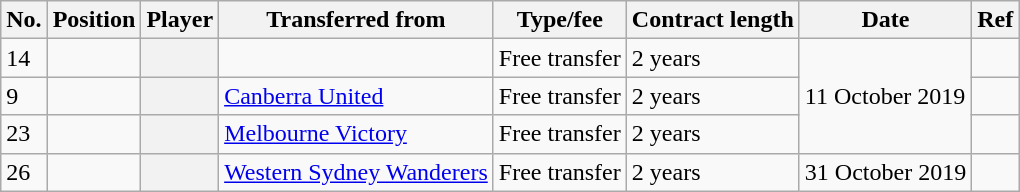<table class="wikitable plainrowheaders sortable" style="text-align:center; text-align:left">
<tr>
<th scope="col">No.</th>
<th scope="col">Position</th>
<th scope="col">Player</th>
<th scope="col">Transferred from</th>
<th scope="col">Type/fee</th>
<th scope="col">Contract length</th>
<th scope="col">Date</th>
<th scope="col" class="unsortable">Ref</th>
</tr>
<tr>
<td>14</td>
<td></td>
<th scope="row"></th>
<td></td>
<td>Free transfer</td>
<td>2 years</td>
<td rowspan="3">11 October 2019</td>
<td></td>
</tr>
<tr>
<td>9</td>
<td></td>
<th scope="row"></th>
<td><a href='#'>Canberra United</a></td>
<td>Free transfer</td>
<td>2 years</td>
<td></td>
</tr>
<tr>
<td>23</td>
<td></td>
<th scope="row"></th>
<td><a href='#'>Melbourne Victory</a></td>
<td>Free transfer</td>
<td>2 years</td>
<td></td>
</tr>
<tr>
<td>26</td>
<td></td>
<th scope="row"></th>
<td><a href='#'>Western Sydney Wanderers</a></td>
<td>Free transfer</td>
<td>2 years</td>
<td>31 October 2019</td>
<td></td>
</tr>
</table>
